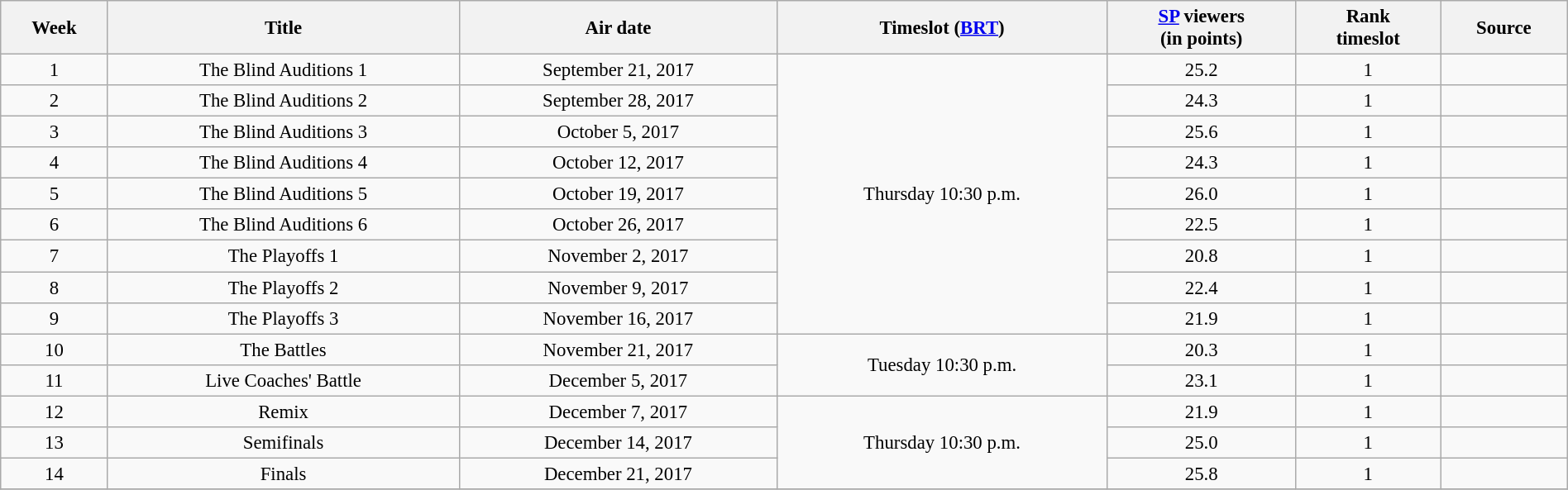<table class="wikitable sortable" style="text-align:center; font-size:95%; width: 100%">
<tr>
<th>Week</th>
<th>Title</th>
<th>Air date</th>
<th>Timeslot (<a href='#'>BRT</a>)</th>
<th><a href='#'>SP</a> viewers<br>(in points)</th>
<th>Rank<br>timeslot</th>
<th>Source</th>
</tr>
<tr>
<td>1</td>
<td>The Blind Auditions 1</td>
<td>September 21, 2017</td>
<td rowspan=9>Thursday 10:30 p.m.</td>
<td>25.2</td>
<td>1</td>
<td></td>
</tr>
<tr>
<td>2</td>
<td>The Blind Auditions 2</td>
<td>September 28, 2017</td>
<td>24.3</td>
<td>1</td>
<td></td>
</tr>
<tr>
<td>3</td>
<td>The Blind Auditions 3</td>
<td>October 5, 2017</td>
<td>25.6</td>
<td>1</td>
<td></td>
</tr>
<tr>
<td>4</td>
<td>The Blind Auditions 4</td>
<td>October 12, 2017</td>
<td>24.3</td>
<td>1</td>
<td></td>
</tr>
<tr>
<td>5</td>
<td>The Blind Auditions 5</td>
<td>October 19, 2017</td>
<td>26.0</td>
<td>1</td>
<td></td>
</tr>
<tr>
<td>6</td>
<td>The Blind Auditions 6</td>
<td>October 26, 2017</td>
<td>22.5</td>
<td>1</td>
<td></td>
</tr>
<tr>
<td>7</td>
<td>The Playoffs 1</td>
<td>November 2, 2017</td>
<td>20.8</td>
<td>1</td>
<td></td>
</tr>
<tr>
<td>8</td>
<td>The Playoffs 2</td>
<td>November 9, 2017</td>
<td>22.4</td>
<td>1</td>
<td></td>
</tr>
<tr>
<td>9</td>
<td>The Playoffs 3</td>
<td>November 16, 2017</td>
<td>21.9</td>
<td>1</td>
<td></td>
</tr>
<tr>
<td>10</td>
<td>The Battles</td>
<td>November 21, 2017</td>
<td rowspan=2>Tuesday 10:30 p.m.</td>
<td>20.3</td>
<td>1</td>
<td></td>
</tr>
<tr>
<td>11</td>
<td>Live Coaches' Battle</td>
<td>December 5, 2017</td>
<td>23.1</td>
<td>1</td>
<td></td>
</tr>
<tr>
<td>12</td>
<td>Remix</td>
<td>December 7, 2017</td>
<td rowspan=3>Thursday 10:30 p.m.</td>
<td>21.9</td>
<td>1</td>
<td></td>
</tr>
<tr>
<td>13</td>
<td>Semifinals</td>
<td>December 14, 2017</td>
<td>25.0</td>
<td>1</td>
<td></td>
</tr>
<tr>
<td>14</td>
<td>Finals</td>
<td>December 21, 2017</td>
<td>25.8</td>
<td>1</td>
<td></td>
</tr>
<tr>
</tr>
</table>
